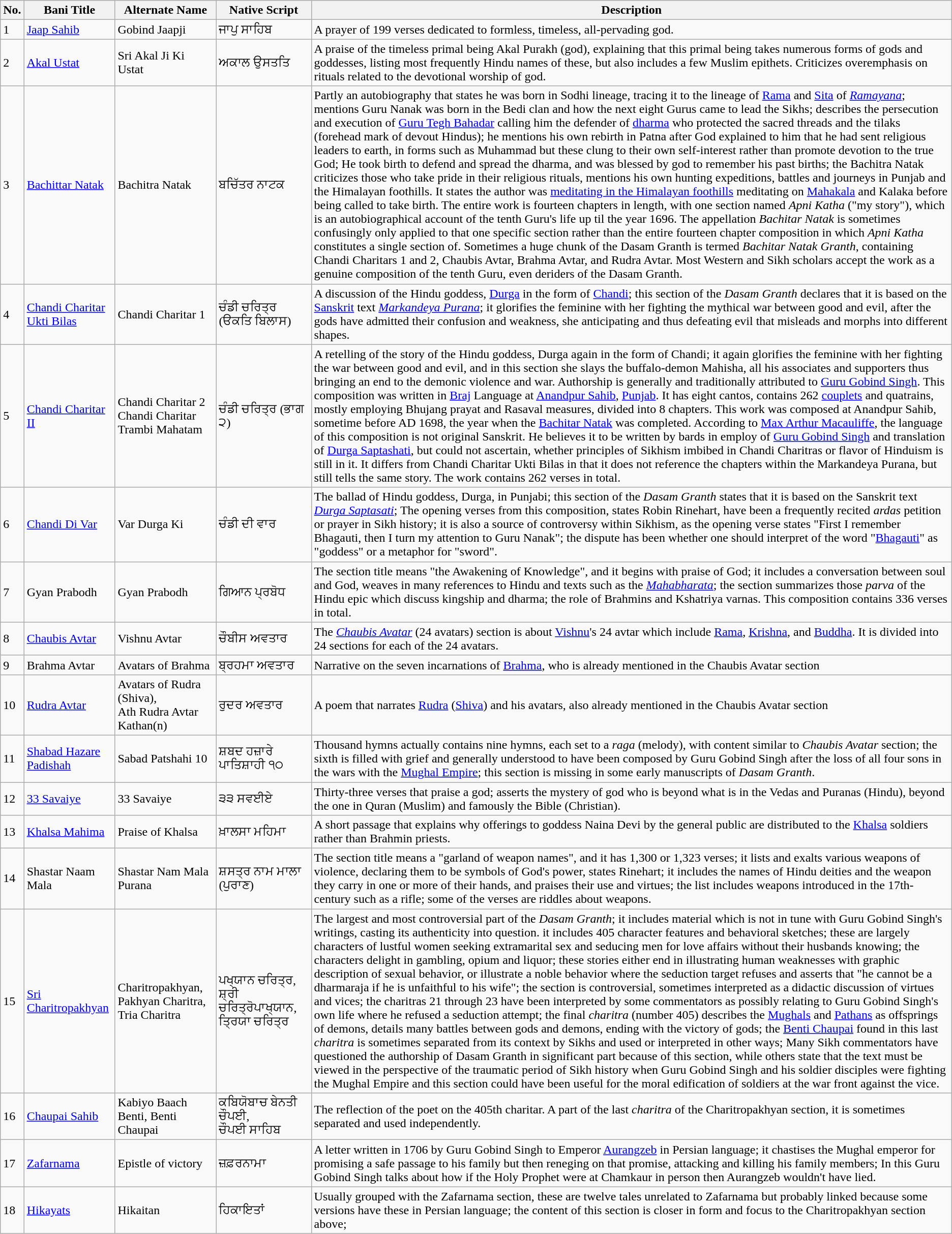<table class="wikitable">
<tr>
<th><strong>No.</strong></th>
<th><strong>Bani Title</strong></th>
<th><strong>Alternate Name</strong></th>
<th>Native Script</th>
<th><strong>Description</strong></th>
</tr>
<tr>
<td>1</td>
<td><a href='#'>Jaap Sahib</a></td>
<td>Gobind Jaapji</td>
<td>ਜਾਪੁ ਸਾਹਿਬ</td>
<td>A prayer of 199 verses dedicated to formless, timeless, all-pervading god.</td>
</tr>
<tr>
<td>2</td>
<td><a href='#'>Akal Ustat</a></td>
<td>Sri Akal Ji Ki Ustat</td>
<td>ਅਕਾਲ ਉਸਤਤਿ</td>
<td>A praise of the timeless primal being Akal Purakh (god), explaining that this primal being takes numerous forms of gods and goddesses, listing most frequently Hindu names of these, but also includes a few Muslim epithets. Criticizes overemphasis on rituals related to the devotional worship of god.</td>
</tr>
<tr>
<td>3</td>
<td><a href='#'>Bachittar Natak</a></td>
<td>Bachitra Natak</td>
<td>ਬਚਿੱਤਰ ਨਾਟਕ</td>
<td>Partly an autobiography that states he was born in Sodhi lineage, tracing it to the lineage of <a href='#'>Rama</a> and <a href='#'>Sita</a> of <em><a href='#'>Ramayana</a></em>; mentions Guru Nanak was born in the Bedi clan and how the next eight Gurus came to lead the Sikhs; describes the persecution and execution of <a href='#'>Guru Tegh Bahadar</a> calling him the defender of <a href='#'>dharma</a> who protected the sacred threads and the tilaks (forehead mark of devout Hindus); he mentions his own rebirth in Patna after God explained to him that he had sent religious leaders to earth, in forms such as Muhammad but these clung to their own self-interest rather than promote devotion to the true God; He took birth to defend and spread the dharma, and was blessed by god to remember his past births; the Bachitra Natak criticizes those who take pride in their religious rituals, mentions his own hunting expeditions, battles and journeys in Punjab and the Himalayan foothills. It states the author was <a href='#'>meditating in the Himalayan foothills</a> meditating on <a href='#'>Mahakala</a> and Kalaka before being called to take birth. The entire work is fourteen chapters in length, with one section named <em>Apni Katha</em> ("my story"), which is an autobiographical account of the tenth Guru's life up til the year 1696. The appellation <em>Bachitar Natak</em> is sometimes confusingly only applied to that one specific section rather than the entire fourteen chapter composition in which <em>Apni Katha</em> constitutes a single section of. Sometimes a huge chunk of the Dasam Granth is termed <em>Bachitar Natak Granth</em>, containing Chandi Charitars 1 and 2, Chaubis Avtar, Brahma Avtar, and Rudra Avtar. Most Western and Sikh scholars accept the work as a genuine composition of the tenth Guru, even deriders of the Dasam Granth.</td>
</tr>
<tr>
<td>4</td>
<td><a href='#'>Chandi Charitar Ukti Bilas</a></td>
<td>Chandi Charitar 1</td>
<td>ਚੰਡੀ ਚਰਿਤ੍ਰ (ੳਕਤਿ ਬਿਲਾਸ)</td>
<td>A discussion of the Hindu goddess, <a href='#'>Durga</a> in the form of <a href='#'>Chandi</a>; this section of the <em>Dasam Granth</em> declares that it is based on the <a href='#'>Sanskrit</a> text <em><a href='#'>Markandeya Purana</a></em>; it glorifies the feminine with her fighting the mythical war between good and evil, after the gods have admitted their confusion and weakness, she anticipating and thus defeating evil that misleads and morphs into different shapes.</td>
</tr>
<tr>
<td>5</td>
<td><a href='#'>Chandi Charitar II</a></td>
<td>Chandi Charitar 2<br>Chandi Charitar Trambi Mahatam</td>
<td>ਚੰਡੀ ਚਰਿਤ੍ਰ (ਭਾਗ ੨)</td>
<td>A retelling of the story of the Hindu goddess, Durga again in the form of Chandi; it again glorifies the feminine with her fighting the war between good and evil, and in this section she slays the buffalo-demon Mahisha, all his associates and supporters thus bringing an end to the demonic violence and war. Authorship is generally and traditionally attributed to <a href='#'>Guru Gobind Singh</a>. This composition was written in <a href='#'>Braj</a> Language at <a href='#'>Anandpur Sahib</a>, <a href='#'>Punjab</a>. It has eight cantos, contains 262 <a href='#'>couplets</a> and quatrains, mostly employing Bhujang prayat and Rasaval measures, divided into 8 chapters. This work was composed at Anandpur Sahib, sometime before AD 1698, the year when the <a href='#'>Bachitar Natak</a> was completed. According to <a href='#'>Max Arthur Macauliffe</a>, the language of this composition is not original Sanskrit. He believes it to be written by bards in employ of <a href='#'>Guru Gobind Singh</a> and translation of <a href='#'>Durga Saptashati</a>, but could not ascertain, whether principles of Sikhism imbibed in Chandi Charitras or flavor of Hinduism is still in it. It differs from Chandi Charitar Ukti Bilas in that it does not reference the chapters within the Markandeya Purana, but still tells the same story. The work contains 262 verses in total.</td>
</tr>
<tr>
<td>6</td>
<td><a href='#'>Chandi Di Var</a></td>
<td>Var Durga Ki</td>
<td>ਚੰਡੀ ਦੀ ਵਾਰ</td>
<td>The ballad of Hindu goddess, Durga, in Punjabi; this section of the <em>Dasam Granth</em> states that it is based on the Sanskrit text <em><a href='#'>Durga Saptasati</a></em>; The opening verses from this composition, states Robin Rinehart, have been a frequently recited <em>ardas</em> petition or prayer in Sikh history; it is also a source of controversy within Sikhism, as the opening verse states "First I remember Bhagauti, then I turn my attention to Guru Nanak"; the dispute has been whether one should interpret of the word "<a href='#'>Bhagauti</a>" as "goddess" or a metaphor for "sword".</td>
</tr>
<tr>
<td>7</td>
<td>Gyan Prabodh</td>
<td>Gyan Prabodh</td>
<td>ਗਿਆਨ ਪ੍ਰਬੋਧ</td>
<td>The section title means "the Awakening of Knowledge", and it begins with praise of God; it includes a conversation between soul and God, weaves in many references to Hindu and texts such as the <em><a href='#'>Mahabharata</a></em>; the section summarizes those <em>parva</em> of the Hindu epic which discuss kingship and dharma; the role of Brahmins and Kshatriya varnas. This composition contains 336 verses in total.</td>
</tr>
<tr>
<td>8</td>
<td><a href='#'>Chaubis Avtar</a></td>
<td>Vishnu Avtar</td>
<td>ਚੌਬੀਸ ਅਵਤਾਰ</td>
<td>The <em><a href='#'>Chaubis Avatar</a></em> (24 avatars) section is about <a href='#'>Vishnu</a>'s 24 avtar which include <a href='#'>Rama</a>, <a href='#'>Krishna</a>, and <a href='#'>Buddha</a>. It is divided into 24 sections for each of the 24 avatars.</td>
</tr>
<tr>
<td>9</td>
<td>Brahma Avtar</td>
<td>Avatars of Brahma</td>
<td>ਬ੍ਰਹਮਾ ਅਵਤਾਰ</td>
<td>Narrative on the seven incarnations of <a href='#'>Brahma</a>, who is already mentioned in the Chaubis Avatar section</td>
</tr>
<tr>
<td>10</td>
<td><a href='#'>Rudra Avtar</a></td>
<td>Avatars of Rudra (Shiva),<br>Ath Rudra Avtar Kathan(n)</td>
<td>ਰੁਦਰ ਅਵਤਾਰ</td>
<td>A poem that narrates <a href='#'>Rudra</a> (<a href='#'>Shiva</a>) and his avatars, also already mentioned in the Chaubis Avatar section</td>
</tr>
<tr>
<td>11</td>
<td><a href='#'>Shabad Hazare Padishah</a></td>
<td>Sabad Patshahi 10</td>
<td>ਸ਼ਬਦ ਹਜ਼ਾਰੇ ਪਾਤਿਸ਼ਾਹੀ ੧੦</td>
<td>Thousand hymns actually contains nine hymns, each set to a <em>raga</em> (melody), with content similar to <em>Chaubis Avatar</em> section; the sixth is filled with grief and generally understood to have been composed by Guru Gobind Singh after the loss of all four sons in the wars with the <a href='#'>Mughal Empire</a>; this section is missing in some early manuscripts of <em>Dasam Granth</em>.</td>
</tr>
<tr>
<td>12</td>
<td><a href='#'>33 Savaiye</a></td>
<td>33 Savaiye</td>
<td>੩੩ ਸਵਈਏ</td>
<td>Thirty-three verses that praise a god; asserts the mystery of god who is beyond what is in the Vedas and Puranas (Hindu), beyond the one in Quran (Muslim) and famously the Bible (Christian).</td>
</tr>
<tr>
<td>13</td>
<td><a href='#'>Khalsa Mahima</a></td>
<td>Praise of Khalsa</td>
<td>ਖ਼ਾਲਸਾ ਮਹਿਮਾ</td>
<td>A short passage that explains why offerings to goddess Naina Devi by the general public are distributed to the <a href='#'>Khalsa</a> soldiers rather than Brahmin priests.</td>
</tr>
<tr>
<td>14</td>
<td>Shastar Naam Mala</td>
<td>Shastar Nam Mala Purana</td>
<td>ਸ਼ਸਤ੍ਰ ਨਾਮ ਮਾਲਾ (ਪੁਰਾਣ)</td>
<td>The section title means a "garland of weapon names", and it has 1,300 or 1,323 verses; it lists and exalts various weapons of violence, declaring them to be symbols of God's power, states Rinehart; it includes the names of Hindu deities and the weapon they carry in one or more of their hands, and praises their use and virtues; the list includes weapons introduced in the 17th-century such as a rifle; some of the verses are riddles about weapons.</td>
</tr>
<tr>
<td>15</td>
<td><a href='#'>Sri Charitropakhyan</a></td>
<td>Charitropakhyan, Pakhyan Charitra, Tria Charitra</td>
<td>ਪਖ੍ਯਾਨ ਚਰਿਤ੍ਰ, ਸ਼੍ਰੀ ਚਰਿਤ੍ਰੋਪਾਖ੍ਯਾਨ, ਤ੍ਰਿਯਾ ਚਰਿਤ੍ਰ</td>
<td>The largest and most controversial part of the <em>Dasam Granth</em>; it includes material which is not in tune with Guru Gobind Singh's writings, casting its authenticity into question. it includes 405 character features and behavioral sketches; these are largely characters of lustful women seeking extramarital sex and seducing men for love affairs without their husbands knowing; the characters delight in gambling, opium and liquor; these stories either end in illustrating human weaknesses with graphic description of sexual behavior, or illustrate a noble behavior where the seduction target refuses and asserts that "he cannot be a dharmaraja if he is unfaithful to his wife"; the section is controversial, sometimes interpreted as a didactic discussion of virtues and vices; the charitras 21 through 23 have been interpreted by some commentators as possibly relating to Guru Gobind Singh's own life where he refused a seduction attempt; the final <em>charitra</em> (number 405) describes the <a href='#'>Mughals</a> and <a href='#'>Pathans</a> as offsprings of demons, details many battles between gods and demons, ending with the victory of gods; the <a href='#'>Benti Chaupai</a> found in this last <em>charitra</em> is sometimes separated from its context by Sikhs and used or interpreted in other ways;  Many Sikh commentators have questioned the authorship of Dasam Granth in significant part because of this section, while others state that the text must be viewed in the perspective of the traumatic period of Sikh history when Guru Gobind Singh and his soldier disciples were fighting the Mughal Empire and this section could have been useful for the moral edification of soldiers at the war front against the vice.</td>
</tr>
<tr>
<td>16</td>
<td><a href='#'>Chaupai Sahib</a></td>
<td>Kabiyo Baach Benti, Benti Chaupai</td>
<td>ਕਬਿਯੋਬਾਚ ਬੇਨਤੀ ਚੌਪਈ,<br>ਚੌਪਈ ਸਾਹਿਬ</td>
<td>The reflection of the poet on the 405th charitar. A part of the last <em>charitra</em> of the Charitropakhyan section, it is sometimes separated and used independently.</td>
</tr>
<tr>
<td>17</td>
<td><a href='#'>Zafarnama</a></td>
<td>Epistle of victory</td>
<td>ਜ਼ਫ਼ਰਨਾਮਾ</td>
<td>A letter written in 1706 by Guru Gobind Singh to Emperor <a href='#'>Aurangzeb</a> in Persian language; it chastises the Mughal emperor for promising a safe passage to his family but then reneging on that promise, attacking and killing his family members; In this Guru Gobind Singh talks about how if the Holy Prophet were at Chamkaur in person then Aurangzeb wouldn't have lied.</td>
</tr>
<tr>
<td>18</td>
<td><a href='#'>Hikayats</a></td>
<td>Hikaitan</td>
<td>ਹਿਕਾਇਤਾਂ</td>
<td>Usually grouped with the Zafarnama section, these are twelve tales unrelated to Zafarnama but probably linked because some versions have these in Persian language; the content of this section is closer in form and focus to the Charitropakhyan section above;</td>
</tr>
</table>
